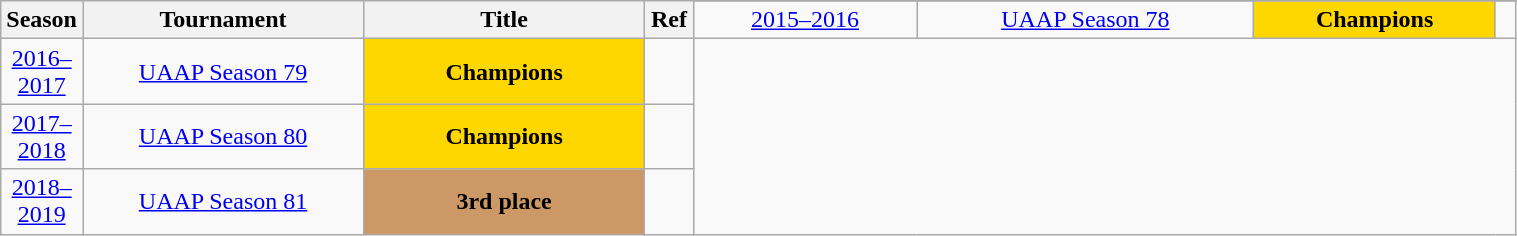<table class="wikitable sortable" style="text-align:center" width="80%">
<tr>
<th style="width:25px;" rowspan="2">Season</th>
<th style="width:180px;" rowspan="2">Tournament</th>
<th style="width:180px;" rowspan="2">Title</th>
<th style="width:25px;" rowspan="2">Ref</th>
</tr>
<tr align=center>
<td><a href='#'>2015–2016</a></td>
<td><a href='#'>UAAP Season 78</a></td>
<td style="background:gold;"><strong>Champions</strong></td>
<td></td>
</tr>
<tr align=center>
<td><a href='#'>2016–2017</a></td>
<td><a href='#'>UAAP Season 79</a></td>
<td style="background:gold;"><strong>Champions</strong></td>
<td></td>
</tr>
<tr align=center>
<td><a href='#'>2017–2018</a></td>
<td><a href='#'>UAAP Season 80</a></td>
<td style="background:gold;"><strong>Champions</strong></td>
<td></td>
</tr>
<tr align=center>
<td><a href='#'>2018–2019</a></td>
<td><a href='#'>UAAP Season 81</a></td>
<td style="background:#c96;"><strong>3rd place</strong></td>
<td></td>
</tr>
</table>
